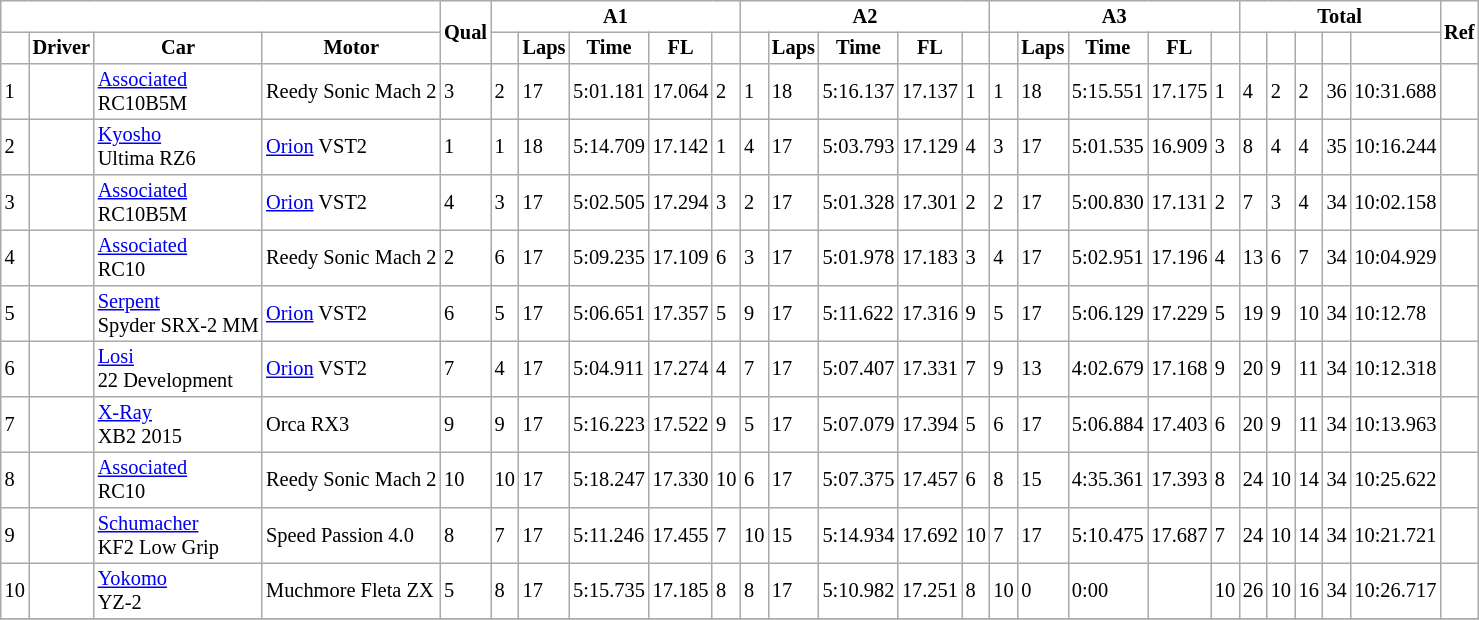<table border="2" cellpadding="2" cellspacing="0" style="margin:0 1em 0 0; border:1px #aaa solid; border-collapse:collapse; font-size:85%;">
<tr>
<th colspan="4"></th>
<th rowspan="2">Qual</th>
<th colspan="5" style="text-align:center;">A1</th>
<th colspan="5" style="text-align:center;">A2</th>
<th colspan="5" style="text-align:center;">A3</th>
<th colspan="5" style="text-align:center;">Total</th>
<th rowspan="2">Ref</th>
</tr>
<tr>
<th style="text-align:center;"></th>
<th style="text-align:center;">Driver</th>
<th style="text-align:center;">Car</th>
<th style="text-align:center;">Motor</th>
<th style="text-align:center;"></th>
<th style="text-align:center;">Laps</th>
<th style="text-align:center;">Time</th>
<th style="text-align:center;">FL</th>
<th style="text-align:center;"></th>
<th style="text-align:center;"></th>
<th style="text-align:center;">Laps</th>
<th style="text-align:center;">Time</th>
<th style="text-align:center;">FL</th>
<th style="text-align:center;"></th>
<th style="text-align:center;"></th>
<th style="text-align:center;">Laps</th>
<th style="text-align:center;">Time</th>
<th style="text-align:center;">FL</th>
<th style="text-align:center;"></th>
<th style="text-align:center;"></th>
<th style="text-align:center;"></th>
<th style="text-align:center;"></th>
<th style="text-align:center;"></th>
<th style="text-align:center;"></th>
</tr>
<tr>
<td>1</td>
<td></td>
<td><a href='#'>Associated</a><br> RC10B5M</td>
<td>Reedy Sonic Mach 2</td>
<td>3</td>
<td>2</td>
<td>17</td>
<td>5:01.181</td>
<td>17.064</td>
<td>2</td>
<td>1</td>
<td>18</td>
<td>5:16.137</td>
<td>17.137</td>
<td>1</td>
<td>1</td>
<td>18</td>
<td>5:15.551</td>
<td>17.175</td>
<td>1</td>
<td>4</td>
<td>2</td>
<td>2</td>
<td>36</td>
<td>10:31.688</td>
<td></td>
</tr>
<tr>
<td>2</td>
<td></td>
<td><a href='#'>Kyosho</a><br> Ultima RZ6</td>
<td><a href='#'>Orion</a> VST2</td>
<td>1</td>
<td>1</td>
<td>18</td>
<td>5:14.709</td>
<td>17.142</td>
<td>1</td>
<td>4</td>
<td>17</td>
<td>5:03.793</td>
<td>17.129</td>
<td>4</td>
<td>3</td>
<td>17</td>
<td>5:01.535</td>
<td>16.909</td>
<td>3</td>
<td>8</td>
<td>4</td>
<td>4</td>
<td>35</td>
<td>10:16.244</td>
<td></td>
</tr>
<tr>
<td>3</td>
<td></td>
<td><a href='#'>Associated</a><br> RC10B5M</td>
<td><a href='#'>Orion</a> VST2</td>
<td>4</td>
<td>3</td>
<td>17</td>
<td>5:02.505</td>
<td>17.294</td>
<td>3</td>
<td>2</td>
<td>17</td>
<td>5:01.328</td>
<td>17.301</td>
<td>2</td>
<td>2</td>
<td>17</td>
<td>5:00.830</td>
<td>17.131</td>
<td>2</td>
<td>7</td>
<td>3</td>
<td>4</td>
<td>34</td>
<td>10:02.158</td>
<td></td>
</tr>
<tr>
<td>4</td>
<td></td>
<td><a href='#'>Associated</a><br> RC10</td>
<td>Reedy Sonic Mach 2</td>
<td>2</td>
<td>6</td>
<td>17</td>
<td>5:09.235</td>
<td>17.109</td>
<td>6</td>
<td>3</td>
<td>17</td>
<td>5:01.978</td>
<td>17.183</td>
<td>3</td>
<td>4</td>
<td>17</td>
<td>5:02.951</td>
<td>17.196</td>
<td>4</td>
<td>13</td>
<td>6</td>
<td>7</td>
<td>34</td>
<td>10:04.929</td>
<td></td>
</tr>
<tr>
<td>5</td>
<td></td>
<td><a href='#'>Serpent</a><br> Spyder SRX-2 MM</td>
<td><a href='#'>Orion</a> VST2</td>
<td>6</td>
<td>5</td>
<td>17</td>
<td>5:06.651</td>
<td>17.357</td>
<td>5</td>
<td>9</td>
<td>17</td>
<td>5:11.622</td>
<td>17.316</td>
<td>9</td>
<td>5</td>
<td>17</td>
<td>5:06.129</td>
<td>17.229</td>
<td>5</td>
<td>19</td>
<td>9</td>
<td>10</td>
<td>34</td>
<td>10:12.78</td>
<td></td>
</tr>
<tr>
<td>6</td>
<td></td>
<td><a href='#'>Losi</a><br> 22 Development</td>
<td><a href='#'>Orion</a> VST2</td>
<td>7</td>
<td>4</td>
<td>17</td>
<td>5:04.911</td>
<td>17.274</td>
<td>4</td>
<td>7</td>
<td>17</td>
<td>5:07.407</td>
<td>17.331</td>
<td>7</td>
<td>9</td>
<td>13</td>
<td>4:02.679</td>
<td>17.168</td>
<td>9</td>
<td>20</td>
<td>9</td>
<td>11</td>
<td>34</td>
<td>10:12.318</td>
<td></td>
</tr>
<tr>
<td>7</td>
<td></td>
<td><a href='#'>X-Ray</a><br> XB2 2015</td>
<td>Orca RX3</td>
<td>9</td>
<td>9</td>
<td>17</td>
<td>5:16.223</td>
<td>17.522</td>
<td>9</td>
<td>5</td>
<td>17</td>
<td>5:07.079</td>
<td>17.394</td>
<td>5</td>
<td>6</td>
<td>17</td>
<td>5:06.884</td>
<td>17.403</td>
<td>6</td>
<td>20</td>
<td>9</td>
<td>11</td>
<td>34</td>
<td>10:13.963</td>
<td></td>
</tr>
<tr>
<td>8</td>
<td></td>
<td><a href='#'>Associated</a><br> RC10</td>
<td>Reedy Sonic Mach 2</td>
<td>10</td>
<td>10</td>
<td>17</td>
<td>5:18.247</td>
<td>17.330</td>
<td>10</td>
<td>6</td>
<td>17</td>
<td>5:07.375</td>
<td>17.457</td>
<td>6</td>
<td>8</td>
<td>15</td>
<td>4:35.361</td>
<td>17.393</td>
<td>8</td>
<td>24</td>
<td>10</td>
<td>14</td>
<td>34</td>
<td>10:25.622</td>
<td></td>
</tr>
<tr>
<td>9</td>
<td></td>
<td><a href='#'>Schumacher</a><br> KF2 Low Grip</td>
<td>Speed Passion 4.0</td>
<td>8</td>
<td>7</td>
<td>17</td>
<td>5:11.246</td>
<td>17.455</td>
<td>7</td>
<td>10</td>
<td>15</td>
<td>5:14.934</td>
<td>17.692</td>
<td>10</td>
<td>7</td>
<td>17</td>
<td>5:10.475</td>
<td>17.687</td>
<td>7</td>
<td>24</td>
<td>10</td>
<td>14</td>
<td>34</td>
<td>10:21.721</td>
<td></td>
</tr>
<tr>
<td>10</td>
<td></td>
<td><a href='#'>Yokomo</a><br> YZ-2</td>
<td>Muchmore Fleta ZX</td>
<td>5</td>
<td>8</td>
<td>17</td>
<td>5:15.735</td>
<td>17.185</td>
<td>8</td>
<td>8</td>
<td>17</td>
<td>5:10.982</td>
<td>17.251</td>
<td>8</td>
<td>10</td>
<td>0</td>
<td>0:00</td>
<td></td>
<td>10</td>
<td>26</td>
<td>10</td>
<td>16</td>
<td>34</td>
<td>10:26.717</td>
<td></td>
</tr>
<tr>
</tr>
</table>
